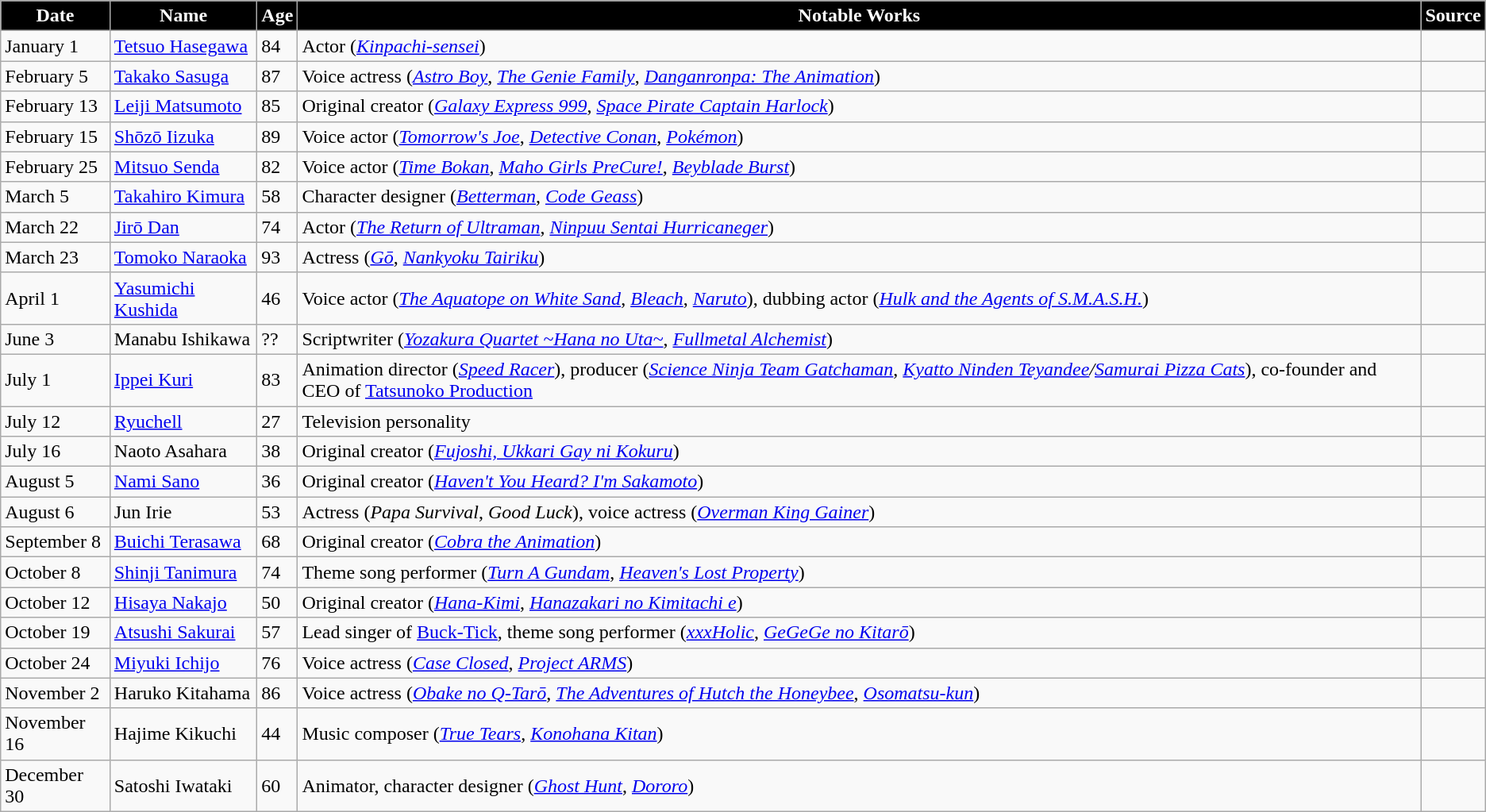<table class="wikitable" style="background:#silver">
<tr>
<th style="background:black; color:white;">Date</th>
<th style="background:black; color:white;">Name</th>
<th style="background:black; color:white;">Age</th>
<th style="background:black; color:white;">Notable Works</th>
<th style="background:black; color:white;">Source</th>
</tr>
<tr>
<td>January 1</td>
<td><a href='#'>Tetsuo Hasegawa</a></td>
<td>84</td>
<td>Actor (<em><a href='#'>Kinpachi-sensei</a></em>)</td>
<td></td>
</tr>
<tr>
<td>February 5</td>
<td><a href='#'>Takako Sasuga</a></td>
<td>87</td>
<td>Voice actress (<em><a href='#'>Astro Boy</a></em>, <em><a href='#'>The Genie Family</a></em>, <em><a href='#'>Danganronpa: The Animation</a></em>)</td>
<td></td>
</tr>
<tr>
<td>February 13</td>
<td><a href='#'>Leiji Matsumoto</a></td>
<td>85</td>
<td>Original creator (<em><a href='#'>Galaxy Express 999</a></em>, <em><a href='#'>Space Pirate Captain Harlock</a></em>)</td>
<td></td>
</tr>
<tr>
<td>February 15</td>
<td><a href='#'>Shōzō Iizuka</a></td>
<td>89</td>
<td>Voice actor (<em><a href='#'>Tomorrow's Joe</a></em>, <em><a href='#'>Detective Conan</a></em>, <em><a href='#'>Pokémon</a></em>)</td>
<td></td>
</tr>
<tr>
<td>February 25</td>
<td><a href='#'>Mitsuo Senda</a></td>
<td>82</td>
<td>Voice actor (<em><a href='#'>Time Bokan</a></em>, <em><a href='#'>Maho Girls PreCure!</a></em>, <em><a href='#'>Beyblade Burst</a></em>)</td>
<td></td>
</tr>
<tr>
<td>March 5</td>
<td><a href='#'>Takahiro Kimura</a></td>
<td>58</td>
<td>Character designer (<em><a href='#'>Betterman</a></em>, <em><a href='#'>Code Geass</a></em>)</td>
<td></td>
</tr>
<tr>
<td>March 22</td>
<td><a href='#'>Jirō Dan</a></td>
<td>74</td>
<td>Actor (<em><a href='#'>The Return of Ultraman</a></em>, <em><a href='#'>Ninpuu Sentai Hurricaneger</a></em>)</td>
<td></td>
</tr>
<tr>
<td>March 23</td>
<td><a href='#'>Tomoko Naraoka</a></td>
<td>93</td>
<td>Actress (<em><a href='#'>Gō</a></em>, <em><a href='#'>Nankyoku Tairiku</a></em>)</td>
<td></td>
</tr>
<tr>
<td>April 1</td>
<td><a href='#'>Yasumichi Kushida</a></td>
<td>46</td>
<td>Voice actor (<em><a href='#'>The Aquatope on White Sand</a></em>, <em><a href='#'>Bleach</a></em>, <em><a href='#'>Naruto</a></em>), dubbing actor (<em><a href='#'>Hulk and the Agents of S.M.A.S.H.</a></em>)</td>
<td></td>
</tr>
<tr>
<td>June 3</td>
<td>Manabu Ishikawa</td>
<td>??</td>
<td>Scriptwriter (<em><a href='#'>Yozakura Quartet ~Hana no Uta~</a></em>, <em><a href='#'>Fullmetal Alchemist</a></em>)</td>
<td></td>
</tr>
<tr>
<td>July 1</td>
<td><a href='#'>Ippei Kuri</a></td>
<td>83</td>
<td>Animation director (<em><a href='#'>Speed Racer</a></em>), producer (<em><a href='#'>Science Ninja Team Gatchaman</a></em>, <em><a href='#'>Kyatto Ninden Teyandee</a>/<a href='#'>Samurai Pizza Cats</a></em>), co-founder and CEO of <a href='#'>Tatsunoko Production</a></td>
<td></td>
</tr>
<tr>
<td>July 12</td>
<td><a href='#'>Ryuchell</a></td>
<td>27</td>
<td>Television personality</td>
<td></td>
</tr>
<tr>
<td>July 16</td>
<td>Naoto Asahara</td>
<td>38</td>
<td>Original creator (<em><a href='#'>Fujoshi, Ukkari Gay ni Kokuru</a></em>)</td>
<td></td>
</tr>
<tr>
<td>August 5</td>
<td><a href='#'>Nami Sano</a></td>
<td>36</td>
<td>Original creator (<em><a href='#'>Haven't You Heard? I'm Sakamoto</a></em>)</td>
<td></td>
</tr>
<tr>
<td>August 6</td>
<td>Jun Irie</td>
<td>53</td>
<td>Actress (<em>Papa Survival</em>, <em>Good Luck</em>), voice actress (<em><a href='#'>Overman King Gainer</a></em>)</td>
<td></td>
</tr>
<tr>
<td>September 8</td>
<td><a href='#'>Buichi Terasawa</a></td>
<td>68</td>
<td>Original creator (<em><a href='#'>Cobra the Animation</a></em>)</td>
<td></td>
</tr>
<tr>
<td>October 8</td>
<td><a href='#'>Shinji Tanimura</a></td>
<td>74</td>
<td>Theme song performer (<em><a href='#'>Turn A Gundam</a></em>, <em><a href='#'>Heaven's Lost Property</a></em>)</td>
<td></td>
</tr>
<tr>
<td>October 12</td>
<td><a href='#'>Hisaya Nakajo</a></td>
<td>50</td>
<td>Original creator (<em><a href='#'>Hana-Kimi</a></em>, <em><a href='#'>Hanazakari no Kimitachi e</a></em>)</td>
<td></td>
</tr>
<tr>
<td>October 19</td>
<td><a href='#'>Atsushi Sakurai</a></td>
<td>57</td>
<td>Lead singer of <a href='#'>Buck-Tick</a>, theme song performer (<em><a href='#'>xxxHolic</a></em>, <em><a href='#'>GeGeGe no Kitarō</a></em>)</td>
<td></td>
</tr>
<tr>
<td>October 24</td>
<td><a href='#'>Miyuki Ichijo</a></td>
<td>76</td>
<td>Voice actress (<em><a href='#'>Case Closed</a></em>, <em><a href='#'>Project ARMS</a></em>)</td>
<td></td>
</tr>
<tr>
<td>November 2</td>
<td>Haruko Kitahama</td>
<td>86</td>
<td>Voice actress (<em><a href='#'>Obake no Q-Tarō</a></em>, <em><a href='#'>The Adventures of Hutch the Honeybee</a></em>, <em><a href='#'>Osomatsu-kun</a></em>)</td>
<td></td>
</tr>
<tr>
<td>November 16</td>
<td>Hajime Kikuchi</td>
<td>44</td>
<td>Music composer (<em><a href='#'>True Tears</a></em>, <em><a href='#'>Konohana Kitan</a></em>)</td>
<td></td>
</tr>
<tr>
<td>December 30</td>
<td>Satoshi Iwataki</td>
<td>60</td>
<td>Animator, character designer (<em><a href='#'>Ghost Hunt</a></em>, <em><a href='#'>Dororo</a></em>)</td>
<td></td>
</tr>
</table>
